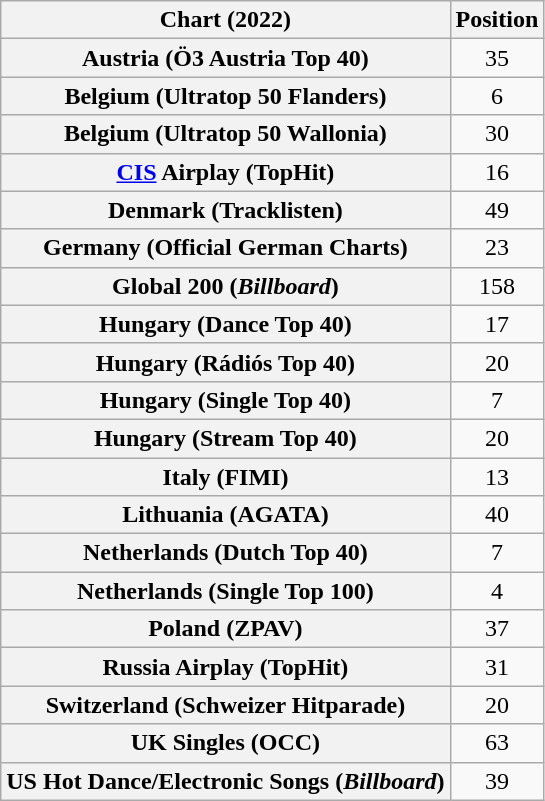<table class="wikitable sortable plainrowheaders" style="text-align:center">
<tr>
<th scope="col">Chart (2022)</th>
<th scope="col">Position</th>
</tr>
<tr>
<th scope="row">Austria (Ö3 Austria Top 40)</th>
<td>35</td>
</tr>
<tr>
<th scope="row">Belgium (Ultratop 50 Flanders)</th>
<td>6</td>
</tr>
<tr>
<th scope="row">Belgium (Ultratop 50 Wallonia)</th>
<td>30</td>
</tr>
<tr>
<th scope="row"><a href='#'>CIS</a> Airplay (TopHit)</th>
<td>16</td>
</tr>
<tr>
<th scope="row">Denmark (Tracklisten)</th>
<td>49</td>
</tr>
<tr>
<th scope="row">Germany (Official German Charts)</th>
<td>23</td>
</tr>
<tr>
<th scope="row">Global 200 (<em>Billboard</em>)</th>
<td>158</td>
</tr>
<tr>
<th scope="row">Hungary (Dance Top 40)</th>
<td>17</td>
</tr>
<tr>
<th scope="row">Hungary (Rádiós Top 40)</th>
<td>20</td>
</tr>
<tr>
<th scope="row">Hungary (Single Top 40)</th>
<td>7</td>
</tr>
<tr>
<th scope="row">Hungary (Stream Top 40)</th>
<td>20</td>
</tr>
<tr>
<th scope="row">Italy (FIMI)</th>
<td>13</td>
</tr>
<tr>
<th scope="row">Lithuania (AGATA)</th>
<td>40</td>
</tr>
<tr>
<th scope="row">Netherlands (Dutch Top 40)</th>
<td>7</td>
</tr>
<tr>
<th scope="row">Netherlands (Single Top 100)</th>
<td>4</td>
</tr>
<tr>
<th scope="row">Poland (ZPAV)</th>
<td>37</td>
</tr>
<tr>
<th scope="row">Russia Airplay (TopHit)</th>
<td>31</td>
</tr>
<tr>
<th scope="row">Switzerland (Schweizer Hitparade)</th>
<td>20</td>
</tr>
<tr>
<th scope="row">UK Singles (OCC)</th>
<td>63</td>
</tr>
<tr>
<th scope="row">US Hot Dance/Electronic Songs (<em>Billboard</em>)</th>
<td>39</td>
</tr>
</table>
